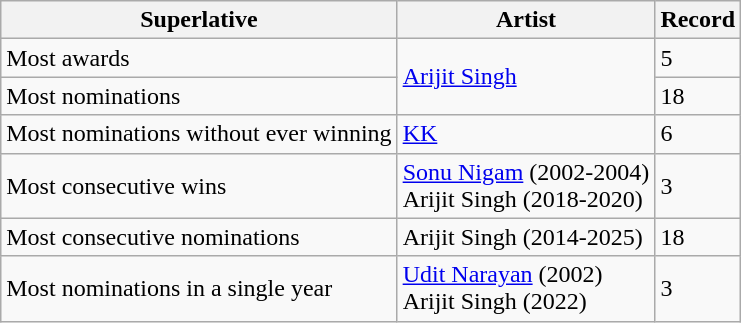<table class="wikitable">
<tr>
<th>Superlative</th>
<th>Artist</th>
<th>Record</th>
</tr>
<tr>
<td>Most awards</td>
<td rowspan="2"><a href='#'>Arijit Singh</a></td>
<td>5</td>
</tr>
<tr>
<td>Most nominations</td>
<td>18</td>
</tr>
<tr>
<td>Most nominations without ever winning</td>
<td><a href='#'>KK</a></td>
<td>6</td>
</tr>
<tr>
<td>Most consecutive wins</td>
<td><a href='#'>Sonu Nigam</a> (2002-2004)<br>Arijit Singh (2018-2020)</td>
<td>3</td>
</tr>
<tr>
<td>Most consecutive nominations</td>
<td>Arijit Singh (2014-2025)</td>
<td>18</td>
</tr>
<tr>
<td>Most nominations in a single year</td>
<td><a href='#'>Udit Narayan</a> (2002)<br>Arijit Singh (2022)</td>
<td>3</td>
</tr>
</table>
